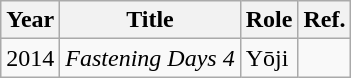<table class="wikitable sortable plainrowheaders">
<tr>
<th scope="col">Year</th>
<th scope="col">Title</th>
<th scope="col">Role</th>
<th scope="col" class="unsortable">Ref.</th>
</tr>
<tr>
<td>2014</td>
<td><em>Fastening Days 4</em></td>
<td>Yōji</td>
<td></td>
</tr>
</table>
